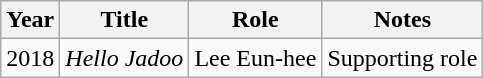<table class="wikitable">
<tr>
<th>Year</th>
<th>Title</th>
<th>Role</th>
<th>Notes</th>
</tr>
<tr>
<td>2018</td>
<td><em>Hello Jadoo</em></td>
<td>Lee Eun-hee</td>
<td>Supporting role</td>
</tr>
</table>
